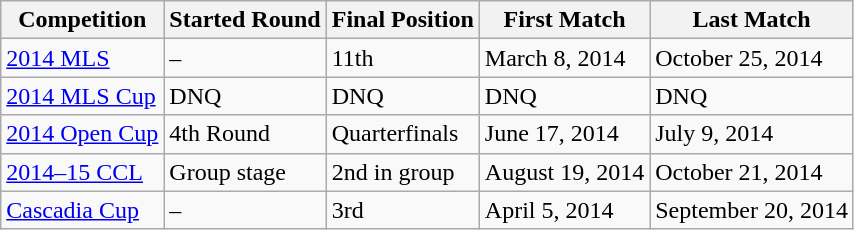<table class="wikitable">
<tr>
<th>Competition</th>
<th>Started Round</th>
<th>Final Position</th>
<th>First Match</th>
<th>Last Match</th>
</tr>
<tr>
<td><a href='#'>2014 MLS</a></td>
<td>–</td>
<td>11th</td>
<td>March 8, 2014</td>
<td>October 25, 2014</td>
</tr>
<tr>
<td><a href='#'>2014 MLS Cup</a></td>
<td>DNQ</td>
<td>DNQ</td>
<td>DNQ</td>
<td>DNQ</td>
</tr>
<tr>
<td><a href='#'>2014 Open Cup</a></td>
<td>4th Round</td>
<td>Quarterfinals</td>
<td>June 17, 2014</td>
<td>July 9, 2014</td>
</tr>
<tr>
<td><a href='#'>2014–15 CCL</a></td>
<td>Group stage</td>
<td>2nd in group</td>
<td>August 19, 2014</td>
<td>October 21, 2014</td>
</tr>
<tr>
<td><a href='#'>Cascadia Cup</a></td>
<td>–</td>
<td>3rd</td>
<td>April 5, 2014</td>
<td>September 20, 2014</td>
</tr>
</table>
